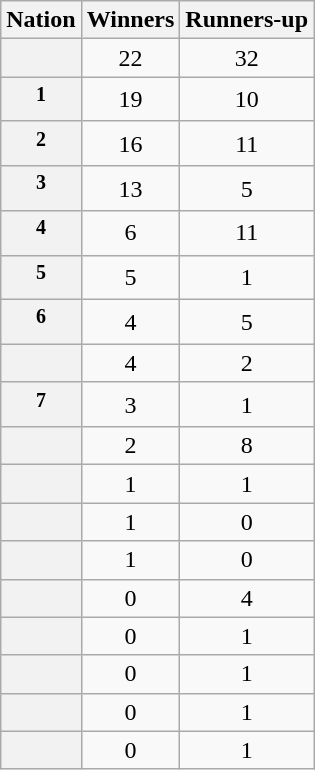<table class="wikitable plainrowheaders sortable">
<tr>
<th scope="col">Nation</th>
<th scope="col">Winners</th>
<th scope="col">Runners-up</th>
</tr>
<tr>
<th scope="row"></th>
<td align=center>22</td>
<td align=center>32</td>
</tr>
<tr>
<th scope="row"><sup>1</sup></th>
<td align=center>19</td>
<td align=center>10</td>
</tr>
<tr>
<th scope="row"><sup>2</sup></th>
<td align=center>16</td>
<td align=center>11</td>
</tr>
<tr>
<th scope="row"><sup>3</sup></th>
<td align=center>13</td>
<td align=center>5</td>
</tr>
<tr>
<th scope="row"><sup>4</sup></th>
<td align=center>6</td>
<td align=center>11</td>
</tr>
<tr>
<th scope="row"><sup>5</sup></th>
<td align=center>5</td>
<td align=center>1</td>
</tr>
<tr>
<th scope="row"><sup>6</sup></th>
<td align=center>4</td>
<td align=center>5</td>
</tr>
<tr>
<th scope="row"></th>
<td align=center>4</td>
<td align=center>2</td>
</tr>
<tr>
<th scope="row"><sup>7</sup></th>
<td align=center>3</td>
<td align=center>1</td>
</tr>
<tr>
<th scope="row"></th>
<td align=center>2</td>
<td align=center>8</td>
</tr>
<tr>
<th scope="row"></th>
<td align=center>1</td>
<td align=center>1</td>
</tr>
<tr>
<th scope="row"></th>
<td align=center>1</td>
<td align=center>0</td>
</tr>
<tr>
<th scope="row"></th>
<td align=center>1</td>
<td align=center>0</td>
</tr>
<tr>
<th scope="row"></th>
<td align=center>0</td>
<td align=center>4</td>
</tr>
<tr>
<th scope="row"></th>
<td align=center>0</td>
<td align=center>1</td>
</tr>
<tr>
<th scope="row"></th>
<td align=center>0</td>
<td align=center>1</td>
</tr>
<tr>
<th scope="row"></th>
<td align=center>0</td>
<td align=center>1</td>
</tr>
<tr>
<th scope="row"></th>
<td align=center>0</td>
<td align=center>1</td>
</tr>
</table>
